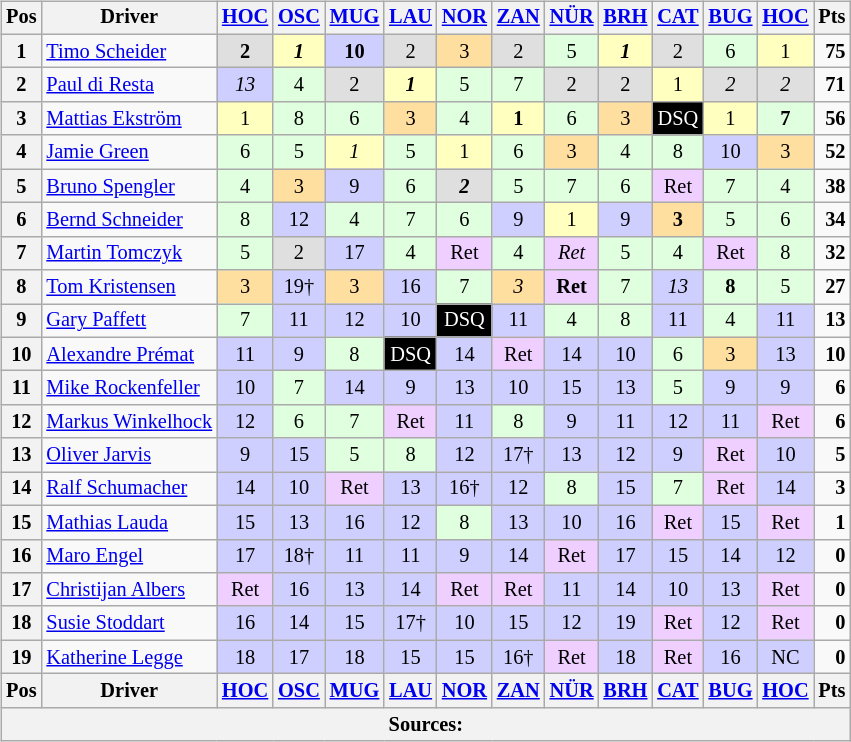<table>
<tr>
<td><br><table class="wikitable" style="font-size:85%; text-align:center">
<tr valign="top">
<th valign="middle">Pos</th>
<th valign="middle">Driver</th>
<th><a href='#'>HOC</a><br></th>
<th><a href='#'>OSC</a><br></th>
<th><a href='#'>MUG</a><br></th>
<th><a href='#'>LAU</a><br></th>
<th><a href='#'>NOR</a><br></th>
<th><a href='#'>ZAN</a><br></th>
<th><a href='#'>NÜR</a><br></th>
<th><a href='#'>BRH</a><br></th>
<th><a href='#'>CAT</a><br></th>
<th><a href='#'>BUG</a><br></th>
<th><a href='#'>HOC</a><br></th>
<th valign="middle">Pts</th>
</tr>
<tr>
<th>1</th>
<td align="left"> <a href='#'>Timo Scheider</a></td>
<td style="background:#dfdfdf;"><strong>2</strong></td>
<td style="background:#ffffbf;"><strong><em>1</em></strong></td>
<td style="background:#cfcfff;"><strong>10</strong></td>
<td style="background:#dfdfdf;">2</td>
<td style="background:#ffdf9f;">3</td>
<td style="background:#dfdfdf;">2</td>
<td style="background:#dfffdf;">5</td>
<td style="background:#ffffbf;"><strong><em>1</em></strong></td>
<td style="background:#dfdfdf;">2</td>
<td style="background:#dfffdf;">6</td>
<td style="background:#ffffbf;">1</td>
<td align="right"><strong>75</strong></td>
</tr>
<tr>
<th>2</th>
<td align="left"> <a href='#'>Paul di Resta</a></td>
<td style="background:#cfcfff;"><em>13</em></td>
<td style="background:#dfffdf;">4</td>
<td style="background:#dfdfdf;">2</td>
<td style="background:#ffffbf;"><strong><em>1</em></strong></td>
<td style="background:#dfffdf;">5</td>
<td style="background:#dfffdf;">7</td>
<td style="background:#dfdfdf;">2</td>
<td style="background:#dfdfdf;">2</td>
<td style="background:#ffffbf;">1</td>
<td style="background:#dfdfdf;"><em>2</em></td>
<td style="background:#dfdfdf;"><em>2</em></td>
<td align="right"><strong>71</strong></td>
</tr>
<tr>
<th>3</th>
<td align="left"> <a href='#'>Mattias Ekström</a></td>
<td style="background:#ffffbf;">1</td>
<td style="background:#dfffdf;">8</td>
<td style="background:#dfffdf;">6</td>
<td style="background:#ffdf9f;">3</td>
<td style="background:#dfffdf;">4</td>
<td style="background:#ffffbf;"><strong>1</strong></td>
<td style="background:#dfffdf;">6</td>
<td style="background:#ffdf9f;">3</td>
<td style="background:#000000; color:white;">DSQ</td>
<td style="background:#ffffbf;">1</td>
<td style="background:#dfffdf;"><strong>7</strong></td>
<td align="right"><strong>56</strong></td>
</tr>
<tr>
<th>4</th>
<td align="left"> <a href='#'>Jamie Green</a></td>
<td style="background:#dfffdf;">6</td>
<td style="background:#dfffdf;">5</td>
<td style="background:#ffffbf;"><em>1</em></td>
<td style="background:#dfffdf;">5</td>
<td style="background:#ffffbf;">1</td>
<td style="background:#dfffdf;">6</td>
<td style="background:#ffdf9f;">3</td>
<td style="background:#dfffdf;">4</td>
<td style="background:#dfffdf;">8</td>
<td style="background:#cfcfff;">10</td>
<td style="background:#ffdf9f;">3</td>
<td align="right"><strong>52</strong></td>
</tr>
<tr>
<th>5</th>
<td align="left"> <a href='#'>Bruno Spengler</a></td>
<td style="background:#dfffdf;">4</td>
<td style="background:#ffdf9f;">3</td>
<td style="background:#cfcfff;">9</td>
<td style="background:#dfffdf;">6</td>
<td style="background:#dfdfdf;"><strong><em>2</em></strong></td>
<td style="background:#dfffdf;">5</td>
<td style="background:#dfffdf;">7</td>
<td style="background:#dfffdf;">6</td>
<td style="background:#efcfff;">Ret</td>
<td style="background:#dfffdf;">7</td>
<td style="background:#dfffdf;">4</td>
<td align="right"><strong>38</strong></td>
</tr>
<tr>
<th>6</th>
<td align="left"> <a href='#'>Bernd Schneider</a></td>
<td style="background:#dfffdf;">8</td>
<td style="background:#cfcfff;">12</td>
<td style="background:#dfffdf;">4</td>
<td style="background:#dfffdf;">7</td>
<td style="background:#dfffdf;">6</td>
<td style="background:#cfcfff;">9</td>
<td style="background:#ffffbf;">1</td>
<td style="background:#cfcfff;">9</td>
<td style="background:#ffdf9f;"><strong>3</strong></td>
<td style="background:#dfffdf;">5</td>
<td style="background:#dfffdf;">6</td>
<td align="right"><strong>34</strong></td>
</tr>
<tr>
<th>7</th>
<td align="left"> <a href='#'>Martin Tomczyk</a></td>
<td style="background:#dfffdf;">5</td>
<td style="background:#dfdfdf;">2</td>
<td style="background:#cfcfff;">17</td>
<td style="background:#dfffdf;">4</td>
<td style="background:#efcfff;">Ret</td>
<td style="background:#dfffdf;">4</td>
<td style="background:#efcfff;"><em>Ret</em></td>
<td style="background:#dfffdf;">5</td>
<td style="background:#dfffdf;">4</td>
<td style="background:#efcfff;">Ret</td>
<td style="background:#dfffdf;">8</td>
<td align="right"><strong>32</strong></td>
</tr>
<tr>
<th>8</th>
<td align="left"> <a href='#'>Tom Kristensen</a></td>
<td style="background:#ffdf9f;">3</td>
<td style="background:#cfcfff;">19†</td>
<td style="background:#ffdf9f;">3</td>
<td style="background:#cfcfff;">16</td>
<td style="background:#dfffdf;">7</td>
<td style="background:#ffdf9f;"><em>3</em></td>
<td style="background:#efcfff;"><strong>Ret</strong></td>
<td style="background:#dfffdf;">7</td>
<td style="background:#cfcfff;"><em>13</em></td>
<td style="background:#dfffdf;"><strong>8</strong></td>
<td style="background:#dfffdf;">5</td>
<td align="right"><strong>27</strong></td>
</tr>
<tr>
<th>9</th>
<td align="left"> <a href='#'>Gary Paffett</a></td>
<td style="background:#dfffdf;">7</td>
<td style="background:#cfcfff;">11</td>
<td style="background:#cfcfff;">12</td>
<td style="background:#cfcfff;">10</td>
<td style="background:#000000; color:white;">DSQ</td>
<td style="background:#cfcfff;">11</td>
<td style="background:#dfffdf;">4</td>
<td style="background:#dfffdf;">8</td>
<td style="background:#cfcfff;">11</td>
<td style="background:#dfffdf;">4</td>
<td style="background:#cfcfff;">11</td>
<td align="right"><strong>13</strong></td>
</tr>
<tr>
<th>10</th>
<td align="left"> <a href='#'>Alexandre Prémat</a></td>
<td style="background:#cfcfff;">11</td>
<td style="background:#cfcfff;">9</td>
<td style="background:#dfffdf;">8</td>
<td style="background:#000000; color:white;">DSQ</td>
<td style="background:#cfcfff;">14</td>
<td style="background:#efcfff;">Ret</td>
<td style="background:#cfcfff;">14</td>
<td style="background:#cfcfff;">10</td>
<td style="background:#dfffdf;">6</td>
<td style="background:#ffdf9f;">3</td>
<td style="background:#cfcfff;">13</td>
<td align="right"><strong>10</strong></td>
</tr>
<tr>
<th>11</th>
<td align="left"> <a href='#'>Mike Rockenfeller</a></td>
<td style="background:#cfcfff;">10</td>
<td style="background:#dfffdf;">7</td>
<td style="background:#cfcfff;">14</td>
<td style="background:#cfcfff;">9</td>
<td style="background:#cfcfff;">13</td>
<td style="background:#cfcfff;">10</td>
<td style="background:#cfcfff;">15</td>
<td style="background:#cfcfff;">13</td>
<td style="background:#dfffdf;">5</td>
<td style="background:#cfcfff;">9</td>
<td style="background:#cfcfff;">9</td>
<td align="right"><strong>6</strong></td>
</tr>
<tr>
<th>12</th>
<td align="left"> <a href='#'>Markus Winkelhock</a></td>
<td style="background:#cfcfff;">12</td>
<td style="background:#dfffdf;">6</td>
<td style="background:#dfffdf;">7</td>
<td style="background:#efcfff;">Ret</td>
<td style="background:#cfcfff;">11</td>
<td style="background:#dfffdf;">8</td>
<td style="background:#cfcfff;">9</td>
<td style="background:#cfcfff;">11</td>
<td style="background:#cfcfff;">12</td>
<td style="background:#cfcfff;">11</td>
<td style="background:#efcfff;">Ret</td>
<td align="right"><strong>6</strong></td>
</tr>
<tr>
<th>13</th>
<td align="left"> <a href='#'>Oliver Jarvis</a></td>
<td style="background:#cfcfff;">9</td>
<td style="background:#cfcfff;">15</td>
<td style="background:#dfffdf;">5</td>
<td style="background:#dfffdf;">8</td>
<td style="background:#cfcfff;">12</td>
<td style="background:#cfcfff;">17†</td>
<td style="background:#cfcfff;">13</td>
<td style="background:#cfcfff;">12</td>
<td style="background:#cfcfff;">9</td>
<td style="background:#efcfff;">Ret</td>
<td style="background:#cfcfff;">10</td>
<td align="right"><strong>5</strong></td>
</tr>
<tr>
<th>14</th>
<td align="left"> <a href='#'>Ralf Schumacher</a></td>
<td style="background:#cfcfff;">14</td>
<td style="background:#cfcfff;">10</td>
<td style="background:#efcfff;">Ret</td>
<td style="background:#cfcfff;">13</td>
<td style="background:#cfcfff;">16†</td>
<td style="background:#cfcfff;">12</td>
<td style="background:#dfffdf;">8</td>
<td style="background:#cfcfff;">15</td>
<td style="background:#dfffdf;">7</td>
<td style="background:#efcfff;">Ret</td>
<td style="background:#cfcfff;">14</td>
<td align="right"><strong>3</strong></td>
</tr>
<tr>
<th>15</th>
<td align="left"> <a href='#'>Mathias Lauda</a></td>
<td style="background:#cfcfff;">15</td>
<td style="background:#cfcfff;">13</td>
<td style="background:#cfcfff;">16</td>
<td style="background:#cfcfff;">12</td>
<td style="background:#dfffdf;">8</td>
<td style="background:#cfcfff;">13</td>
<td style="background:#cfcfff;">10</td>
<td style="background:#cfcfff;">16</td>
<td style="background:#efcfff;">Ret</td>
<td style="background:#cfcfff;">15</td>
<td style="background:#efcfff;">Ret</td>
<td align="right"><strong>1</strong></td>
</tr>
<tr>
<th>16</th>
<td align="left"> <a href='#'>Maro Engel</a></td>
<td style="background:#cfcfff;">17</td>
<td style="background:#cfcfff;">18†</td>
<td style="background:#cfcfff;">11</td>
<td style="background:#cfcfff;">11</td>
<td style="background:#cfcfff;">9</td>
<td style="background:#cfcfff;">14</td>
<td style="background:#efcfff;">Ret</td>
<td style="background:#cfcfff;">17</td>
<td style="background:#cfcfff;">15</td>
<td style="background:#cfcfff;">14</td>
<td style="background:#cfcfff;">12</td>
<td align="right"><strong>0</strong></td>
</tr>
<tr>
<th>17</th>
<td align="left"> <a href='#'>Christijan Albers</a></td>
<td style="background:#efcfff;">Ret</td>
<td style="background:#cfcfff;">16</td>
<td style="background:#cfcfff;">13</td>
<td style="background:#cfcfff;">14</td>
<td style="background:#efcfff;">Ret</td>
<td style="background:#efcfff;">Ret</td>
<td style="background:#cfcfff;">11</td>
<td style="background:#cfcfff;">14</td>
<td style="background:#cfcfff;">10</td>
<td style="background:#cfcfff;">13</td>
<td style="background:#efcfff;">Ret</td>
<td align="right"><strong>0</strong></td>
</tr>
<tr>
<th>18</th>
<td align="left"> <a href='#'>Susie Stoddart</a></td>
<td style="background:#cfcfff;">16</td>
<td style="background:#cfcfff;">14</td>
<td style="background:#cfcfff;">15</td>
<td style="background:#cfcfff;">17†</td>
<td style="background:#cfcfff;">10</td>
<td style="background:#cfcfff;">15</td>
<td style="background:#cfcfff;">12</td>
<td style="background:#cfcfff;">19</td>
<td style="background:#efcfff;">Ret</td>
<td style="background:#cfcfff;">12</td>
<td style="background:#efcfff;">Ret</td>
<td align="right"><strong>0</strong></td>
</tr>
<tr>
<th>19</th>
<td align="left"> <a href='#'>Katherine Legge</a></td>
<td style="background:#cfcfff;">18</td>
<td style="background:#cfcfff;">17</td>
<td style="background:#cfcfff;">18</td>
<td style="background:#cfcfff;">15</td>
<td style="background:#cfcfff;">15</td>
<td style="background:#cfcfff;">16†</td>
<td style="background:#efcfff;">Ret</td>
<td style="background:#cfcfff;">18</td>
<td style="background:#efcfff;">Ret</td>
<td style="background:#cfcfff;">16</td>
<td style="background:#cfcfff;">NC</td>
<td align="right"><strong>0</strong></td>
</tr>
<tr valign="top">
<th valign="middle">Pos</th>
<th valign="middle">Driver</th>
<th><a href='#'>HOC</a><br></th>
<th><a href='#'>OSC</a><br></th>
<th><a href='#'>MUG</a><br></th>
<th><a href='#'>LAU</a><br></th>
<th><a href='#'>NOR</a><br></th>
<th><a href='#'>ZAN</a><br></th>
<th><a href='#'>NÜR</a><br></th>
<th><a href='#'>BRH</a><br></th>
<th><a href='#'>CAT</a><br></th>
<th><a href='#'>BUG</a><br></th>
<th><a href='#'>HOC</a><br></th>
<th valign="middle">Pts</th>
</tr>
<tr>
<th colspan="14">Sources:</th>
</tr>
</table>
</td>
<td valign="top"><br></td>
</tr>
</table>
